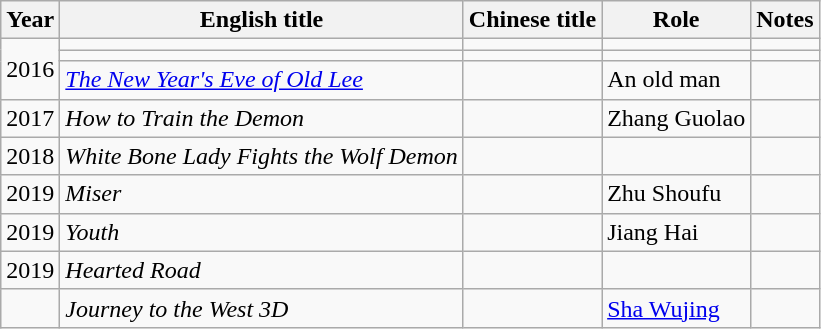<table class="wikitable">
<tr>
<th>Year</th>
<th>English title</th>
<th>Chinese title</th>
<th>Role</th>
<th>Notes</th>
</tr>
<tr>
<td rowspan="3">2016</td>
<td></td>
<td></td>
<td></td>
<td></td>
</tr>
<tr>
<td></td>
<td></td>
<td></td>
<td></td>
</tr>
<tr>
<td><em><a href='#'>The New Year's Eve of Old Lee</a></em></td>
<td></td>
<td>An old man</td>
<td></td>
</tr>
<tr>
<td>2017</td>
<td><em>How to Train the Demon</em></td>
<td></td>
<td>Zhang Guolao</td>
<td></td>
</tr>
<tr>
<td>2018</td>
<td><em>White Bone Lady Fights the Wolf Demon</em></td>
<td></td>
<td></td>
<td></td>
</tr>
<tr>
<td>2019</td>
<td><em>Miser</em></td>
<td></td>
<td>Zhu Shoufu</td>
<td></td>
</tr>
<tr>
<td>2019</td>
<td><em>Youth</em></td>
<td></td>
<td>Jiang Hai</td>
<td></td>
</tr>
<tr>
<td>2019</td>
<td><em>Hearted Road</em></td>
<td></td>
<td></td>
<td></td>
</tr>
<tr>
<td></td>
<td><em>Journey to the West 3D</em></td>
<td></td>
<td><a href='#'>Sha Wujing</a></td>
<td></td>
</tr>
</table>
